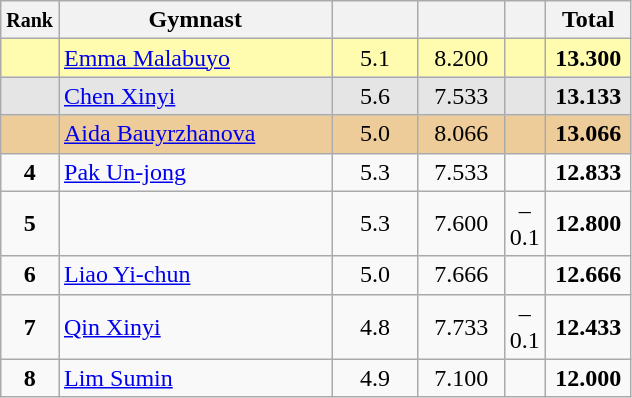<table style="text-align:center;" class="wikitable sortable">
<tr>
<th scope="col" style="width:15px;"><small>Rank</small></th>
<th scope="col" style="width:175px;">Gymnast</th>
<th scope="col" style="width:50px;"><small></small></th>
<th scope="col" style="width:50px;"><small></small></th>
<th scope="col" style="width:20px;"><small></small></th>
<th scope="col" style="width:50px;">Total</th>
</tr>
<tr style="background:#fffcaf;">
<td scope="row" style="text-align:center"><strong></strong></td>
<td style=text-align:left;"> <a href='#'>Emma Malabuyo</a></td>
<td>5.1</td>
<td>8.200</td>
<td></td>
<td><strong>13.300</strong></td>
</tr>
<tr style="background:#e5e5e5;">
<td scope="row" style="text-align:center"><strong></strong></td>
<td style=text-align:left;"> <a href='#'>Chen Xinyi</a></td>
<td>5.6</td>
<td>7.533</td>
<td></td>
<td><strong>13.133</strong></td>
</tr>
<tr style="background:#ec9;">
<td scope="row" style="text-align:center"><strong></strong></td>
<td style=text-align:left;"> <a href='#'>Aida Bauyrzhanova</a></td>
<td>5.0</td>
<td>8.066</td>
<td></td>
<td><strong>13.066</strong></td>
</tr>
<tr>
<td scope="row" style="text-align:center"><strong>4</strong></td>
<td style=text-align:left;"> <a href='#'>Pak Un-jong</a></td>
<td>5.3</td>
<td>7.533</td>
<td></td>
<td><strong>12.833</strong></td>
</tr>
<tr>
<td scope="row" style="text-align:center"><strong>5</strong></td>
<td style=text-align:left;"></td>
<td>5.3</td>
<td>7.600</td>
<td>–0.1</td>
<td><strong>12.800</strong></td>
</tr>
<tr>
<td scope="row" style="text-align:center"><strong>6</strong></td>
<td style=text-align:left;"> <a href='#'>Liao Yi-chun</a></td>
<td>5.0</td>
<td>7.666</td>
<td></td>
<td><strong>12.666</strong></td>
</tr>
<tr>
<td scope="row" style="text-align:center"><strong>7</strong></td>
<td style=text-align:left;"> <a href='#'>Qin Xinyi</a></td>
<td>4.8</td>
<td>7.733</td>
<td>–0.1</td>
<td><strong>12.433</strong></td>
</tr>
<tr>
<td scope="row" style="text-align:center"><strong>8</strong></td>
<td style=text-align:left;"> <a href='#'>Lim Sumin</a></td>
<td>4.9</td>
<td>7.100</td>
<td></td>
<td><strong>12.000</strong></td>
</tr>
</table>
